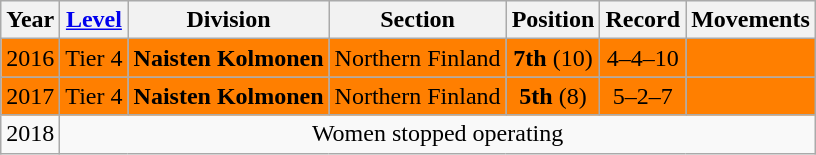<table class="wikitable" style="text-align: center;">
<tr style="background:#f0f6fa;">
<th><strong>Year</strong></th>
<th><strong><a href='#'>Level</a></strong></th>
<th><strong>Division</strong></th>
<th><strong>Section</strong></th>
<th><strong>Position</strong></th>
<th><strong>Record</strong></th>
<th><strong>Movements</strong></th>
</tr>
<tr>
<td style="background:#FF7F00;">2016</td>
<td style="background:#FF7F00;">Tier 4</td>
<td style="background:#FF7F00;"><strong>Naisten Kolmonen</strong></td>
<td style="background:#FF7F00;">Northern Finland</td>
<td style="background:#FF7F00;"><strong>7th</strong> (10)</td>
<td style="background:#FF7F00;">4–4–10</td>
<td style="background:#FF7F00;"></td>
</tr>
<tr>
<td style="background:#FF7F00;">2017</td>
<td style="background:#FF7F00;">Tier 4</td>
<td style="background:#FF7F00;"><strong>Naisten Kolmonen</strong></td>
<td style="background:#FF7F00;">Northern Finland</td>
<td style="background:#FF7F00;"><strong>5th</strong> (8)</td>
<td style="background:#FF7F00;">5–2–7</td>
<td style="background:#FF7F00;"></td>
</tr>
<tr>
<td>2018</td>
<td colspan="6" style="text-align: center;">Women stopped operating</td>
</tr>
</table>
